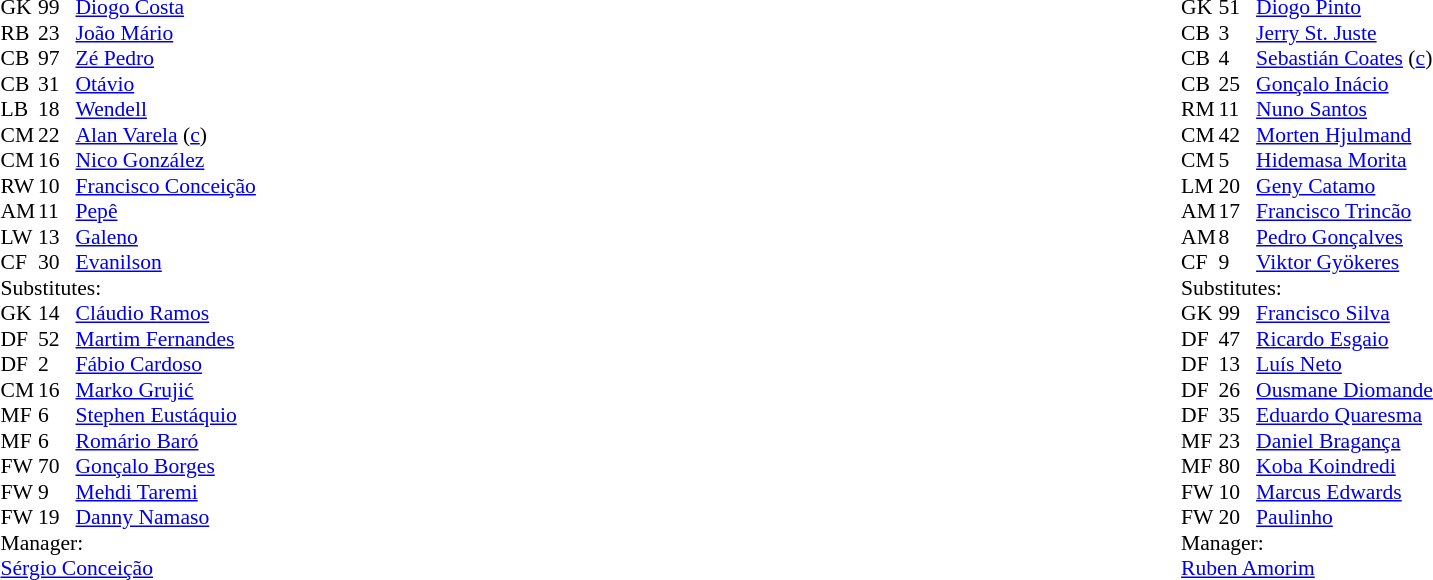<table width="100%">
<tr>
<td valign="top" width="40%"><br><table style="font-size: 90%" cellspacing="0" cellpadding="0">
<tr>
<td colspan="4"></td>
</tr>
<tr>
<th width="25"></th>
<th width="25"></th>
<th width="150"></th>
<th width="45"></th>
</tr>
<tr>
<th width="25"></th>
<th width="25"></th>
<th width="150"></th>
<th width="45"></th>
</tr>
<tr>
<td>GK</td>
<td>99</td>
<td> <a href='#'>Diogo Costa</a></td>
</tr>
<tr>
<td>RB</td>
<td>23</td>
<td> <a href='#'>João Mário</a></td>
<td></td>
<td></td>
</tr>
<tr>
<td>CB</td>
<td>97</td>
<td> <a href='#'>Zé Pedro</a></td>
<td></td>
</tr>
<tr>
<td>CB</td>
<td>31</td>
<td> <a href='#'>Otávio</a></td>
<td></td>
</tr>
<tr>
<td>LB</td>
<td>18</td>
<td> <a href='#'>Wendell</a></td>
</tr>
<tr>
<td>CM</td>
<td>22</td>
<td> <a href='#'>Alan Varela</a> (<a href='#'>c</a>)</td>
<td></td>
<td></td>
</tr>
<tr>
<td>CM</td>
<td>16</td>
<td> <a href='#'>Nico González</a></td>
<td></td>
</tr>
<tr>
<td>RW</td>
<td>10</td>
<td> <a href='#'>Francisco Conceição</a></td>
<td></td>
</tr>
<tr>
<td>AM</td>
<td>11</td>
<td> <a href='#'>Pepê</a></td>
<td></td>
</tr>
<tr>
<td>LW</td>
<td>13</td>
<td> <a href='#'>Galeno</a></td>
</tr>
<tr>
<td>CF</td>
<td>30</td>
<td> <a href='#'>Evanilson</a></td>
<td></td>
<td></td>
</tr>
<tr>
<td colspan="3">Substitutes:</td>
</tr>
<tr>
<td>GK</td>
<td>14</td>
<td> <a href='#'>Cláudio Ramos</a></td>
</tr>
<tr>
<td>DF</td>
<td>52</td>
<td> <a href='#'>Martim Fernandes</a></td>
<td></td>
</tr>
<tr>
<td>DF</td>
<td>2</td>
<td> <a href='#'>Fábio Cardoso</a></td>
</tr>
<tr>
<td>CM</td>
<td>16</td>
<td> <a href='#'>Marko Grujić</a></td>
<td></td>
</tr>
<tr>
<td>MF</td>
<td>6</td>
<td> <a href='#'>Stephen Eustáquio</a></td>
<td></td>
</tr>
<tr>
<td>MF</td>
<td>6</td>
<td> <a href='#'>Romário Baró</a></td>
<td></td>
</tr>
<tr>
<td>FW</td>
<td>70</td>
<td> <a href='#'>Gonçalo Borges</a></td>
<td></td>
</tr>
<tr>
<td>FW</td>
<td>9</td>
<td> <a href='#'>Mehdi Taremi</a></td>
<td></td>
</tr>
<tr>
<td>FW</td>
<td>19</td>
<td> <a href='#'>Danny Namaso</a></td>
</tr>
<tr>
<td colspan=3>Manager:</td>
</tr>
<tr>
<td colspan="3"> <a href='#'>Sérgio Conceição</a></td>
</tr>
</table>
</td>
<td valign="top" width="50%"><br><table style="font-size: 90%" cellspacing="0" cellpadding="0" align="center">
<tr>
<td colspan="4"></td>
</tr>
<tr>
<th width="25"></th>
<th width="25"></th>
<th width="150"></th>
<th width="45"></th>
</tr>
<tr>
<td>GK</td>
<td>51</td>
<td> <a href='#'>Diogo Pinto</a></td>
</tr>
<tr>
<td>CB</td>
<td>3</td>
<td> <a href='#'>Jerry St. Juste</a></td>
<td></td>
</tr>
<tr>
<td>CB</td>
<td>4</td>
<td> <a href='#'>Sebastián Coates</a> (<a href='#'>c</a>)</td>
<td></td>
<td></td>
</tr>
<tr>
<td>CB</td>
<td>25</td>
<td> <a href='#'>Gonçalo Inácio</a></td>
<td></td>
<td></td>
</tr>
<tr>
<td>RM</td>
<td>11</td>
<td> <a href='#'>Nuno Santos</a></td>
<td></td>
<td></td>
</tr>
<tr>
<td>CM</td>
<td>42</td>
<td> <a href='#'>Morten Hjulmand</a></td>
<td></td>
<td></td>
</tr>
<tr>
<td>CM</td>
<td>5</td>
<td> <a href='#'>Hidemasa Morita</a></td>
<td></td>
</tr>
<tr>
<td>LM</td>
<td>20</td>
<td> <a href='#'>Geny Catamo</a></td>
<td></td>
</tr>
<tr>
<td>AM</td>
<td>17</td>
<td> <a href='#'>Francisco Trincão</a></td>
<td></td>
<td></td>
</tr>
<tr>
<td>AM</td>
<td>8</td>
<td> <a href='#'>Pedro Gonçalves</a></td>
<td></td>
<td></td>
</tr>
<tr>
<td>CF</td>
<td>9</td>
<td> <a href='#'>Viktor Gyökeres</a></td>
<td></td>
</tr>
<tr>
<td colspan="3">Substitutes:</td>
</tr>
<tr>
<td>GK</td>
<td>99</td>
<td> <a href='#'>Francisco Silva</a></td>
</tr>
<tr>
<td>DF</td>
<td>47</td>
<td> <a href='#'>Ricardo Esgaio</a></td>
<td></td>
</tr>
<tr>
<td>DF</td>
<td>13</td>
<td> <a href='#'>Luís Neto</a></td>
<td></td>
</tr>
<tr>
<td>DF</td>
<td>26</td>
<td> <a href='#'>Ousmane Diomande</a></td>
<td></td>
</tr>
<tr>
<td>DF</td>
<td>35</td>
<td> <a href='#'>Eduardo Quaresma</a></td>
<td></td>
</tr>
<tr>
<td>MF</td>
<td>23</td>
<td> <a href='#'>Daniel Bragança</a></td>
<td></td>
<td></td>
</tr>
<tr>
<td>MF</td>
<td>80</td>
<td> <a href='#'>Koba Koindredi</a></td>
<td></td>
</tr>
<tr>
<td>FW</td>
<td>10</td>
<td> <a href='#'>Marcus Edwards</a></td>
<td></td>
</tr>
<tr>
<td>FW</td>
<td>20</td>
<td> <a href='#'>Paulinho</a></td>
<td></td>
<td></td>
</tr>
<tr>
<td colspan=3>Manager:</td>
</tr>
<tr>
<td colspan="3"> <a href='#'>Ruben Amorim</a></td>
</tr>
</table>
</td>
</tr>
</table>
